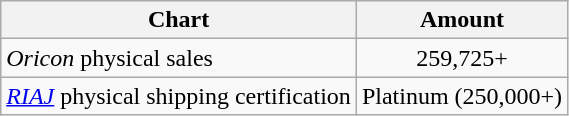<table class="wikitable">
<tr>
<th>Chart</th>
<th>Amount</th>
</tr>
<tr>
<td><em>Oricon</em> physical sales</td>
<td style="text-align:center;">259,725+</td>
</tr>
<tr>
<td><em><a href='#'>RIAJ</a></em> physical shipping certification</td>
<td align="center">Platinum (250,000+)</td>
</tr>
</table>
